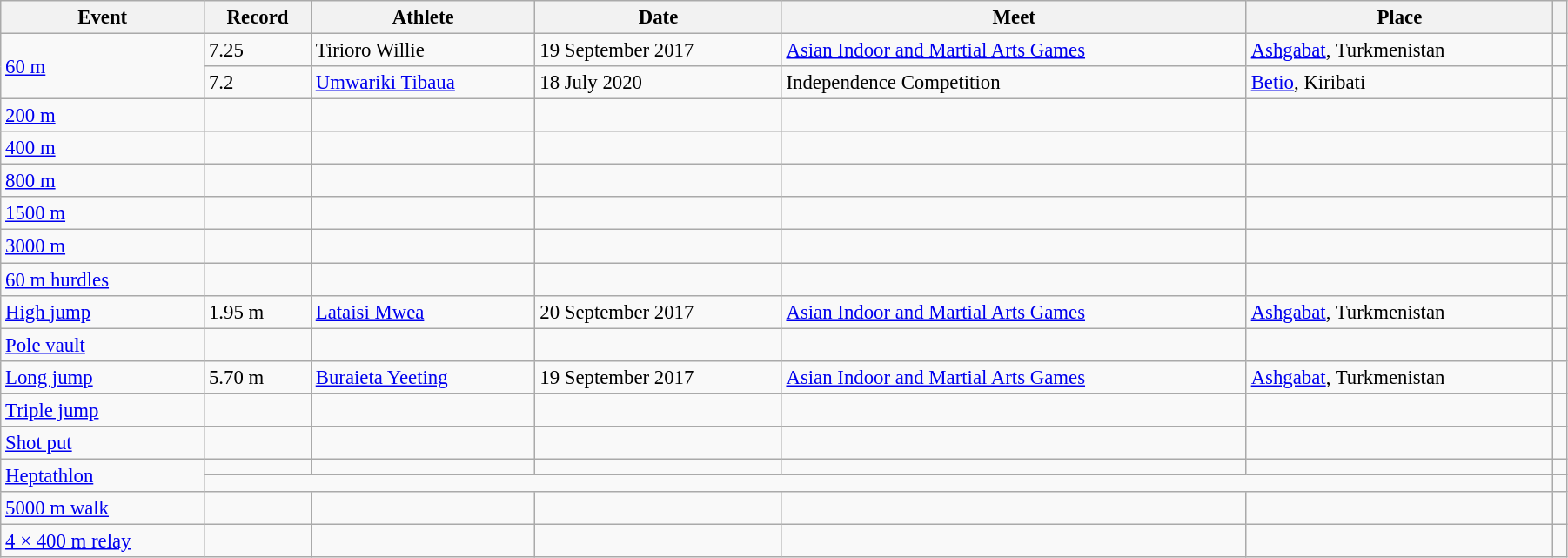<table class="wikitable" style="font-size:95%; width: 95%;">
<tr>
<th>Event</th>
<th>Record</th>
<th>Athlete</th>
<th>Date</th>
<th>Meet</th>
<th>Place</th>
<th></th>
</tr>
<tr>
<td rowspan=2><a href='#'>60 m</a></td>
<td>7.25</td>
<td>Tirioro Willie</td>
<td>19 September 2017</td>
<td><a href='#'>Asian Indoor and Martial Arts Games</a></td>
<td><a href='#'>Ashgabat</a>, Turkmenistan</td>
<td></td>
</tr>
<tr>
<td>7.2 </td>
<td><a href='#'>Umwariki Tibaua</a></td>
<td>18 July 2020</td>
<td>Independence Competition</td>
<td><a href='#'>Betio</a>, Kiribati</td>
<td></td>
</tr>
<tr>
<td><a href='#'>200 m</a></td>
<td></td>
<td></td>
<td></td>
<td></td>
<td></td>
<td></td>
</tr>
<tr>
<td><a href='#'>400 m</a></td>
<td></td>
<td></td>
<td></td>
<td></td>
<td></td>
<td></td>
</tr>
<tr>
<td><a href='#'>800 m</a></td>
<td></td>
<td></td>
<td></td>
<td></td>
<td></td>
<td></td>
</tr>
<tr>
<td><a href='#'>1500 m</a></td>
<td></td>
<td></td>
<td></td>
<td></td>
<td></td>
<td></td>
</tr>
<tr>
<td><a href='#'>3000 m</a></td>
<td></td>
<td></td>
<td></td>
<td></td>
<td></td>
<td></td>
</tr>
<tr>
<td><a href='#'>60 m hurdles</a></td>
<td></td>
<td></td>
<td></td>
<td></td>
<td></td>
<td></td>
</tr>
<tr>
<td><a href='#'>High jump</a></td>
<td>1.95 m</td>
<td><a href='#'>Lataisi Mwea</a></td>
<td>20 September 2017</td>
<td><a href='#'>Asian Indoor and Martial Arts Games</a></td>
<td><a href='#'>Ashgabat</a>, Turkmenistan</td>
<td></td>
</tr>
<tr>
<td><a href='#'>Pole vault</a></td>
<td></td>
<td></td>
<td></td>
<td></td>
<td></td>
<td></td>
</tr>
<tr>
<td><a href='#'>Long jump</a></td>
<td>5.70 m</td>
<td><a href='#'>Buraieta Yeeting</a></td>
<td>19 September 2017</td>
<td><a href='#'>Asian Indoor and Martial Arts Games</a></td>
<td><a href='#'>Ashgabat</a>, Turkmenistan</td>
<td></td>
</tr>
<tr>
<td><a href='#'>Triple jump</a></td>
<td></td>
<td></td>
<td></td>
<td></td>
<td></td>
<td></td>
</tr>
<tr>
<td><a href='#'>Shot put</a></td>
<td></td>
<td></td>
<td></td>
<td></td>
<td></td>
<td></td>
</tr>
<tr>
<td rowspan=2><a href='#'>Heptathlon</a></td>
<td></td>
<td></td>
<td></td>
<td></td>
<td></td>
<td></td>
</tr>
<tr>
<td colspan=5></td>
<td></td>
</tr>
<tr>
<td><a href='#'>5000 m walk</a></td>
<td></td>
<td></td>
<td></td>
<td></td>
<td></td>
<td></td>
</tr>
<tr>
<td><a href='#'>4 × 400 m relay</a></td>
<td></td>
<td></td>
<td></td>
<td></td>
<td></td>
<td></td>
</tr>
</table>
